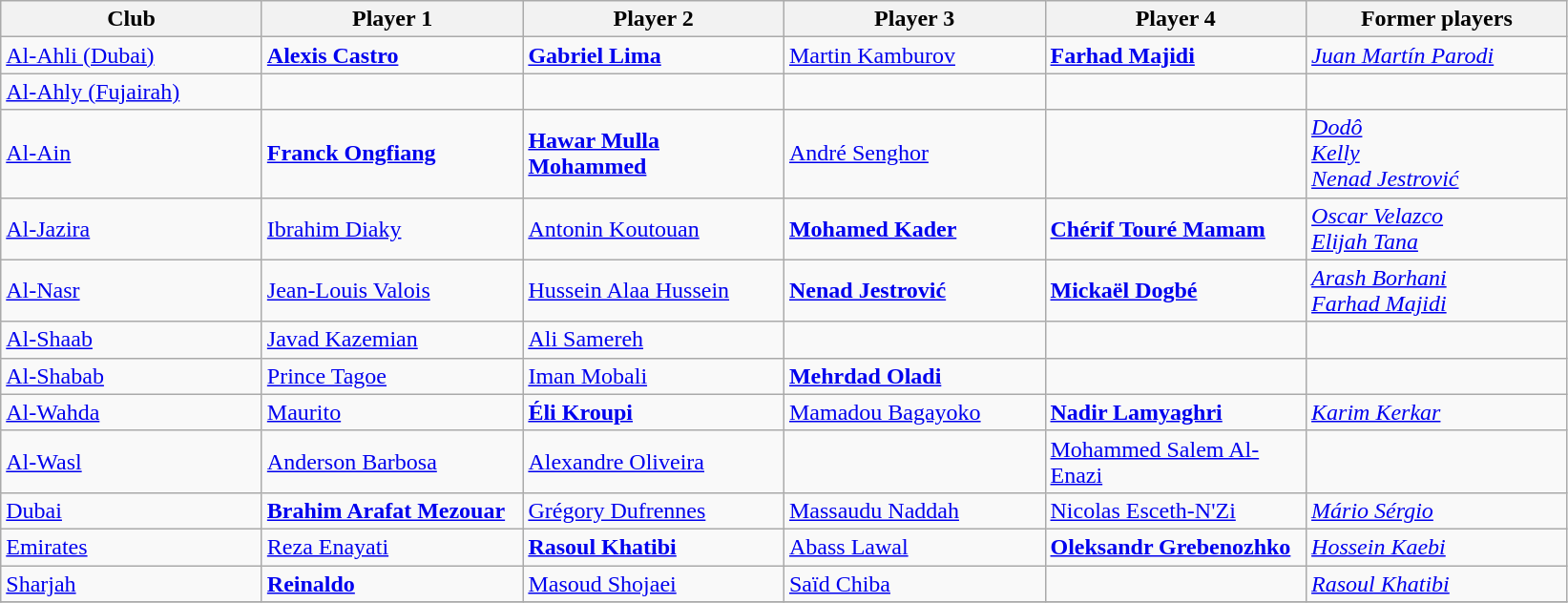<table class="wikitable">
<tr>
<th width="175">Club</th>
<th width="175">Player 1</th>
<th width="175">Player 2</th>
<th width="175">Player 3</th>
<th width="175">Player 4</th>
<th width="175">Former players</th>
</tr>
<tr>
<td><a href='#'>Al-Ahli (Dubai)</a></td>
<td> <strong><a href='#'>Alexis Castro</a></strong></td>
<td> <strong><a href='#'>Gabriel Lima</a></strong></td>
<td> <a href='#'>Martin Kamburov</a></td>
<td> <strong><a href='#'>Farhad Majidi</a></strong></td>
<td> <em><a href='#'>Juan Martín Parodi</a></em></td>
</tr>
<tr>
<td><a href='#'>Al-Ahly (Fujairah)</a></td>
<td></td>
<td></td>
<td></td>
<td></td>
<td></td>
</tr>
<tr>
<td><a href='#'>Al-Ain</a></td>
<td> <strong><a href='#'>Franck Ongfiang</a></strong></td>
<td> <strong><a href='#'>Hawar Mulla Mohammed</a></strong></td>
<td> <a href='#'>André Senghor</a></td>
<td></td>
<td> <em><a href='#'>Dodô</a></em> <br>  <em><a href='#'>Kelly</a></em> <br>  <em><a href='#'>Nenad Jestrović</a></em></td>
</tr>
<tr>
<td><a href='#'>Al-Jazira</a></td>
<td> <a href='#'>Ibrahim Diaky</a></td>
<td> <a href='#'>Antonin Koutouan</a></td>
<td> <strong><a href='#'>Mohamed Kader</a></strong></td>
<td> <strong><a href='#'>Chérif Touré Mamam</a></strong></td>
<td> <em><a href='#'>Oscar Velazco</a></em> <br>  <em><a href='#'>Elijah Tana</a></em></td>
</tr>
<tr>
<td><a href='#'>Al-Nasr</a></td>
<td> <a href='#'>Jean-Louis Valois</a></td>
<td> <a href='#'>Hussein Alaa Hussein</a></td>
<td> <strong><a href='#'>Nenad Jestrović</a></strong></td>
<td> <strong><a href='#'>Mickaël Dogbé</a></strong></td>
<td> <em><a href='#'>Arash Borhani</a></em> <br>  <em><a href='#'>Farhad Majidi</a></em></td>
</tr>
<tr>
<td><a href='#'>Al-Shaab</a></td>
<td> <a href='#'>Javad Kazemian</a></td>
<td> <a href='#'>Ali Samereh</a></td>
<td></td>
<td></td>
<td></td>
</tr>
<tr>
<td><a href='#'>Al-Shabab</a></td>
<td> <a href='#'>Prince Tagoe</a></td>
<td> <a href='#'>Iman Mobali</a></td>
<td> <strong><a href='#'>Mehrdad Oladi</a></strong></td>
<td></td>
<td></td>
</tr>
<tr>
<td><a href='#'>Al-Wahda</a></td>
<td> <a href='#'>Maurito</a></td>
<td> <strong><a href='#'>Éli Kroupi</a></strong></td>
<td> <a href='#'>Mamadou Bagayoko</a></td>
<td> <strong><a href='#'>Nadir Lamyaghri</a></strong></td>
<td> <em><a href='#'>Karim Kerkar</a></em></td>
</tr>
<tr>
<td><a href='#'>Al-Wasl</a></td>
<td> <a href='#'>Anderson Barbosa</a></td>
<td> <a href='#'>Alexandre Oliveira</a></td>
<td></td>
<td> <a href='#'>Mohammed Salem Al-Enazi</a></td>
<td></td>
</tr>
<tr>
<td><a href='#'>Dubai</a></td>
<td> <strong><a href='#'>Brahim Arafat Mezouar</a></strong></td>
<td> <a href='#'>Grégory Dufrennes</a></td>
<td> <a href='#'>Massaudu Naddah</a></td>
<td> <a href='#'>Nicolas Esceth-N'Zi</a></td>
<td> <em><a href='#'>Mário Sérgio</a></em></td>
</tr>
<tr>
<td><a href='#'>Emirates</a></td>
<td> <a href='#'>Reza Enayati</a></td>
<td> <strong><a href='#'>Rasoul Khatibi</a></strong></td>
<td> <a href='#'>Abass Lawal</a></td>
<td> <strong><a href='#'>Oleksandr Grebenozhko</a></strong></td>
<td> <em><a href='#'>Hossein Kaebi</a></em></td>
</tr>
<tr>
<td><a href='#'>Sharjah</a></td>
<td> <strong><a href='#'>Reinaldo</a></strong></td>
<td> <a href='#'>Masoud Shojaei</a></td>
<td> <a href='#'>Saïd Chiba</a></td>
<td></td>
<td> <em><a href='#'>Rasoul Khatibi</a></em></td>
</tr>
<tr>
</tr>
</table>
